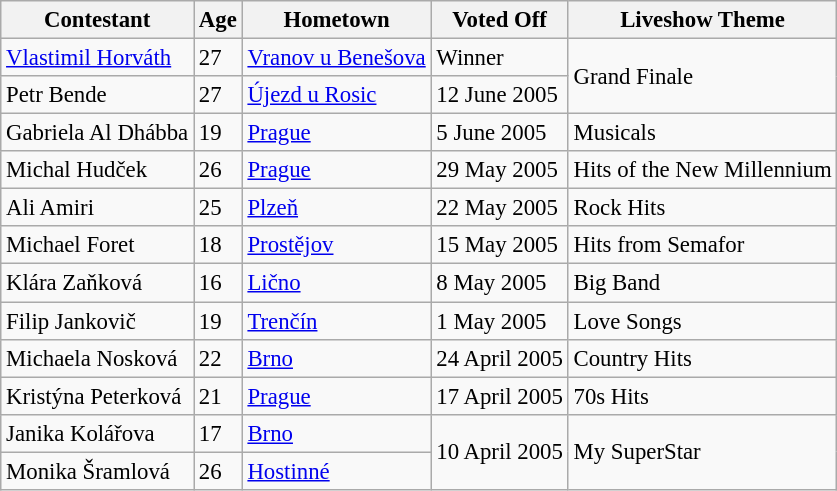<table class="wikitable" style="font-size:95%;">
<tr>
<th>Contestant</th>
<th>Age</th>
<th>Hometown</th>
<th>Voted Off</th>
<th>Liveshow Theme</th>
</tr>
<tr>
<td><a href='#'>Vlastimil Horváth</a></td>
<td>27</td>
<td><a href='#'>Vranov u Benešova</a></td>
<td>Winner</td>
<td rowspan="2">Grand Finale</td>
</tr>
<tr>
<td>Petr Bende</td>
<td>27</td>
<td><a href='#'>Újezd u Rosic</a></td>
<td>12 June 2005</td>
</tr>
<tr>
<td>Gabriela Al Dhábba</td>
<td>19</td>
<td><a href='#'>Prague</a></td>
<td>5 June 2005</td>
<td>Musicals</td>
</tr>
<tr>
<td>Michal Hudček</td>
<td>26</td>
<td><a href='#'>Prague</a></td>
<td>29 May 2005</td>
<td>Hits of the New Millennium</td>
</tr>
<tr>
<td>Ali Amiri</td>
<td>25</td>
<td><a href='#'>Plzeň</a></td>
<td>22 May 2005</td>
<td>Rock Hits</td>
</tr>
<tr>
<td>Michael Foret</td>
<td>18</td>
<td><a href='#'>Prostějov</a></td>
<td>15 May 2005</td>
<td>Hits from Semafor</td>
</tr>
<tr>
<td>Klára Zaňková</td>
<td>16</td>
<td><a href='#'>Lično</a></td>
<td>8 May 2005</td>
<td>Big Band</td>
</tr>
<tr>
<td>Filip Jankovič</td>
<td>19</td>
<td><a href='#'>Trenčín</a></td>
<td>1 May 2005</td>
<td>Love Songs</td>
</tr>
<tr>
<td>Michaela Nosková</td>
<td>22</td>
<td><a href='#'>Brno</a></td>
<td>24 April 2005</td>
<td>Country Hits</td>
</tr>
<tr>
<td>Kristýna Peterková</td>
<td>21</td>
<td><a href='#'>Prague</a></td>
<td>17 April 2005</td>
<td>70s Hits</td>
</tr>
<tr>
<td>Janika Kolářova</td>
<td>17</td>
<td><a href='#'>Brno</a></td>
<td rowspan="2">10 April 2005</td>
<td rowspan="2">My SuperStar</td>
</tr>
<tr>
<td>Monika Šramlová</td>
<td>26</td>
<td><a href='#'>Hostinné</a></td>
</tr>
</table>
